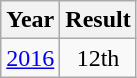<table class="wikitable" style="text-align:center">
<tr>
<th>Year</th>
<th>Result</th>
</tr>
<tr>
<td><a href='#'>2016</a></td>
<td>12th</td>
</tr>
</table>
